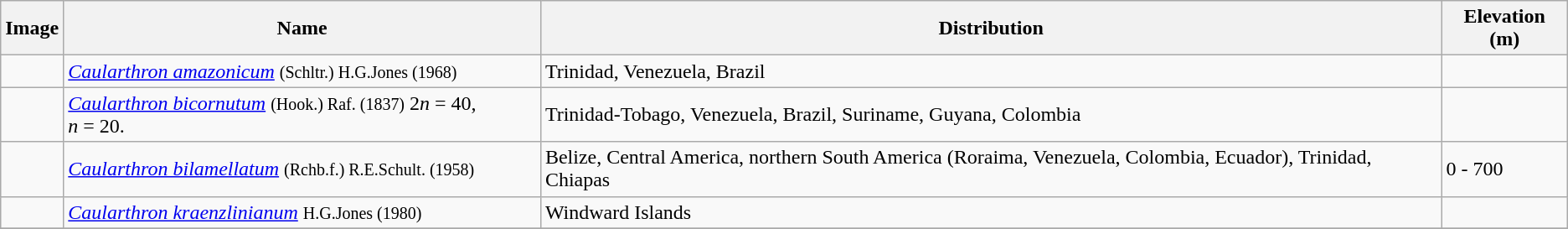<table class="wikitable">
<tr>
<th>Image</th>
<th>Name</th>
<th>Distribution</th>
<th>Elevation (m)</th>
</tr>
<tr>
<td></td>
<td><em><a href='#'>Caularthron amazonicum</a></em> <small> (Schltr.) H.G.Jones (1968)</small></td>
<td>Trinidad, Venezuela, Brazil</td>
<td></td>
</tr>
<tr>
<td></td>
<td><em><a href='#'>Caularthron bicornutum</a></em> <small> (Hook.) Raf. (1837)</small> 2<em>n</em> = 40, <em>n</em> = 20.</td>
<td>Trinidad-Tobago, Venezuela, Brazil, Suriname, Guyana, Colombia</td>
<td></td>
</tr>
<tr>
<td></td>
<td><em><a href='#'>Caularthron bilamellatum</a></em> <small> (Rchb.f.) R.E.Schult. (1958)</small></td>
<td>Belize, Central America, northern South America (Roraima, Venezuela, Colombia, Ecuador), Trinidad, Chiapas</td>
<td>0 - 700</td>
</tr>
<tr>
<td></td>
<td><em><a href='#'>Caularthron kraenzlinianum</a></em> <small> H.G.Jones  (1980)</small></td>
<td>Windward Islands</td>
<td></td>
</tr>
<tr>
</tr>
</table>
